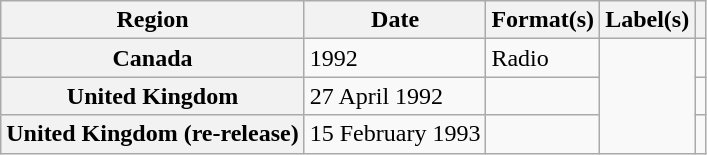<table class="wikitable plainrowheaders">
<tr>
<th scope="col">Region</th>
<th scope="col">Date</th>
<th scope="col">Format(s)</th>
<th scope="col">Label(s)</th>
<th scope="col"></th>
</tr>
<tr>
<th scope="row">Canada</th>
<td>1992</td>
<td>Radio</td>
<td rowspan="3"></td>
<td></td>
</tr>
<tr>
<th scope="row">United Kingdom</th>
<td>27 April 1992</td>
<td></td>
<td></td>
</tr>
<tr>
<th scope="row">United Kingdom (re-release)</th>
<td>15 February 1993</td>
<td></td>
<td></td>
</tr>
</table>
